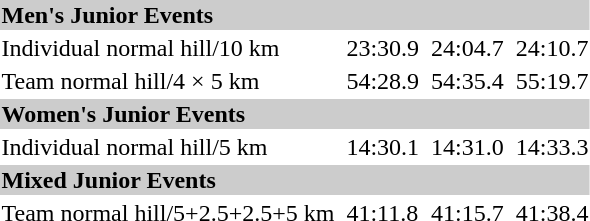<table>
<tr style="background:#ccc;">
<td colspan=7><strong>Men's Junior Events</strong></td>
</tr>
<tr>
<td>Individual normal hill/10 km</td>
<td></td>
<td>23:30.9</td>
<td></td>
<td>24:04.7</td>
<td></td>
<td>24:10.7</td>
</tr>
<tr>
<td>Team normal hill/4 × 5 km</td>
<td></td>
<td>54:28.9</td>
<td></td>
<td>54:35.4</td>
<td></td>
<td>55:19.7</td>
</tr>
<tr style="background:#ccc;">
<td colspan=7><strong>Women's Junior Events</strong></td>
</tr>
<tr>
<td>Individual normal hill/5 km</td>
<td></td>
<td>14:30.1</td>
<td></td>
<td>14:31.0</td>
<td></td>
<td>14:33.3</td>
</tr>
<tr style="background:#ccc;">
<td colspan=7><strong>Mixed Junior Events</strong></td>
</tr>
<tr>
<td>Team normal hill/5+2.5+2.5+5 km</td>
<td></td>
<td>41:11.8</td>
<td></td>
<td>41:15.7</td>
<td></td>
<td>41:38.4</td>
</tr>
</table>
